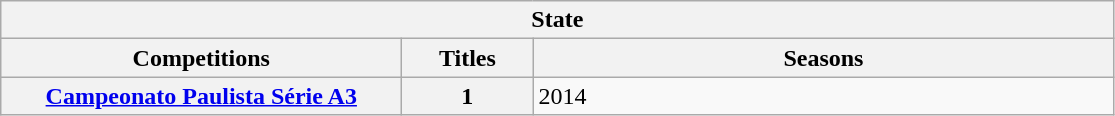<table class="wikitable">
<tr>
<th colspan="3">State</th>
</tr>
<tr>
<th style="width:260px">Competitions</th>
<th style="width:80px">Titles</th>
<th style="width:380px">Seasons</th>
</tr>
<tr>
<th style="text-align:center"><a href='#'>Campeonato Paulista Série A3</a></th>
<th style="text-align:center"><strong>1</strong></th>
<td align="left">2014</td>
</tr>
</table>
